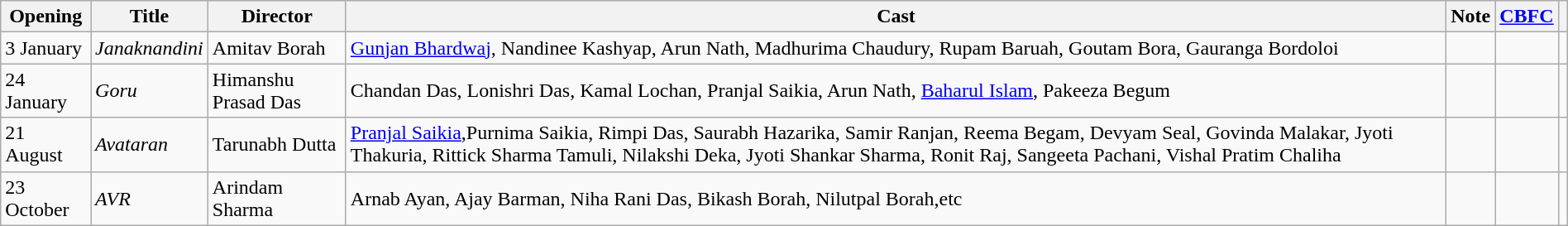<table class="wikitable sortable" style="width:100%;">
<tr>
<th>Opening</th>
<th>Title</th>
<th>Director</th>
<th>Cast</th>
<th>Note</th>
<th><a href='#'>CBFC</a></th>
<th></th>
</tr>
<tr>
<td>3 January</td>
<td><em>Janaknandini</em></td>
<td>Amitav Borah</td>
<td><a href='#'>Gunjan Bhardwaj</a>, Nandinee Kashyap, Arun Nath, Madhurima Chaudury, Rupam Baruah, Goutam Bora, Gauranga Bordoloi</td>
<td></td>
<td></td>
<td align="center"></td>
</tr>
<tr>
<td>24 January</td>
<td><em>Goru</em></td>
<td>Himanshu Prasad Das</td>
<td>Chandan Das, Lonishri Das, Kamal Lochan, Pranjal Saikia, Arun Nath, <a href='#'>Baharul Islam</a>, Pakeeza Begum</td>
<td></td>
<td></td>
<td align="center"></td>
</tr>
<tr>
<td>21 August</td>
<td><em>Avataran</em></td>
<td>Tarunabh Dutta</td>
<td><a href='#'>Pranjal Saikia</a>,Purnima Saikia, Rimpi Das, Saurabh Hazarika, Samir Ranjan, Reema Begam, Devyam Seal, Govinda Malakar, Jyoti Thakuria, Rittick Sharma Tamuli, Nilakshi Deka, Jyoti Shankar Sharma, Ronit Raj, Sangeeta Pachani, Vishal Pratim Chaliha</td>
<td></td>
<td></td>
<td align="center"></td>
</tr>
<tr>
<td>23 October</td>
<td><em>AVR</em></td>
<td>Arindam Sharma</td>
<td>Arnab Ayan, Ajay Barman, Niha Rani Das, Bikash Borah, Nilutpal Borah,etc</td>
<td></td>
<td></td>
<td align="center"></td>
</tr>
</table>
